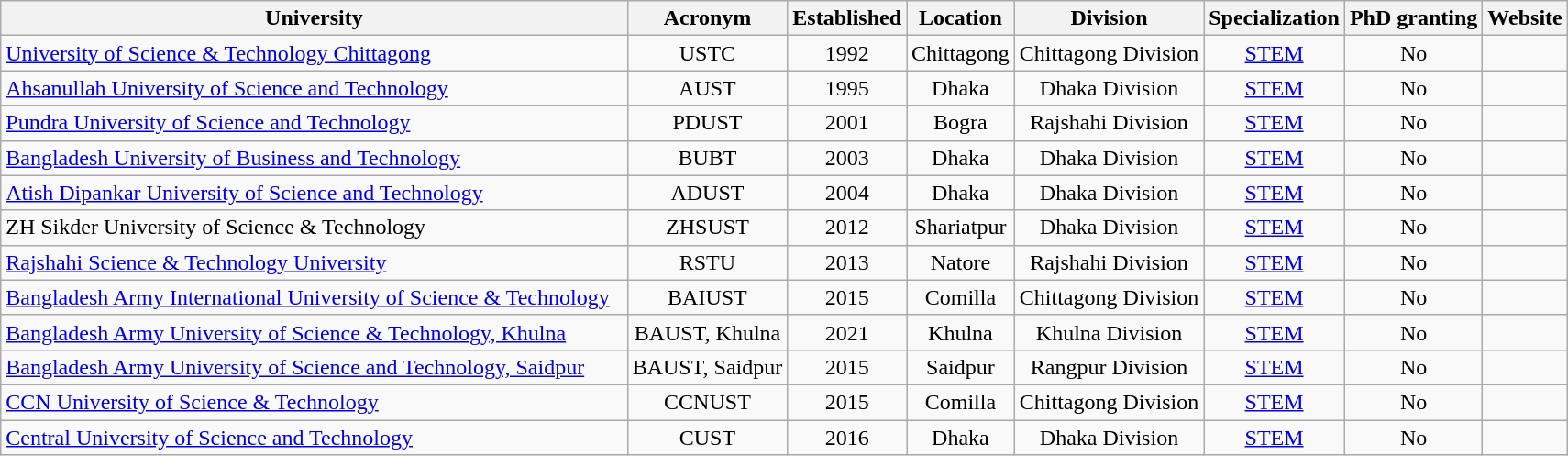<table class="wikitable sortable static-row-numbers static-row-header-text" border=1 style="text-align:center;">
<tr>
<th>University</th>
<th class="unsortable">Acronym</th>
<th>Established</th>
<th>Location</th>
<th>Division</th>
<th>Specialization</th>
<th>PhD granting</th>
<th>Website</th>
</tr>
<tr>
<td style="width:40%; text-align:left"><a href='#'>University of Science & Technology Chittagong</a></td>
<td>USTC</td>
<td>1992</td>
<td>Chittagong</td>
<td>Chittagong Division</td>
<td><a href='#'>STEM</a></td>
<td>No</td>
<td></td>
</tr>
<tr>
<td style="width:40%; text-align:left"><a href='#'>Ahsanullah University of Science and Technology</a></td>
<td>AUST</td>
<td>1995</td>
<td>Dhaka</td>
<td>Dhaka Division</td>
<td><a href='#'>STEM</a></td>
<td>No</td>
<td></td>
</tr>
<tr>
<td style="width:40%; text-align:left"><a href='#'>Pundra University of Science and Technology</a></td>
<td>PDUST</td>
<td>2001</td>
<td>Bogra</td>
<td>Rajshahi Division</td>
<td><a href='#'>STEM</a></td>
<td>No</td>
<td></td>
</tr>
<tr>
<td style="width:40%; text-align:left"><a href='#'>Bangladesh University of Business and Technology</a></td>
<td>BUBT</td>
<td>2003</td>
<td>Dhaka</td>
<td>Dhaka Division</td>
<td><a href='#'>STEM</a></td>
<td>No</td>
<td></td>
</tr>
<tr>
<td style="width:40%; text-align:left"><a href='#'>Atish Dipankar University of Science and Technology</a></td>
<td>ADUST</td>
<td>2004</td>
<td>Dhaka</td>
<td>Dhaka Division</td>
<td><a href='#'>STEM</a></td>
<td>No</td>
<td></td>
</tr>
<tr>
<td style="width:40%; text-align:left">ZH Sikder University of Science & Technology</td>
<td>ZHSUST</td>
<td>2012</td>
<td>Shariatpur</td>
<td>Dhaka Division</td>
<td><a href='#'>STEM</a></td>
<td>No</td>
<td></td>
</tr>
<tr>
<td style="width:40%; text-align:left"><a href='#'>Rajshahi Science & Technology University</a></td>
<td>RSTU</td>
<td>2013</td>
<td>Natore</td>
<td>Rajshahi Division</td>
<td><a href='#'>STEM</a></td>
<td>No</td>
<td></td>
</tr>
<tr>
<td style="width:40%; text-align:left"><a href='#'>Bangladesh Army International University of Science & Technology</a></td>
<td>BAIUST</td>
<td>2015</td>
<td>Comilla</td>
<td>Chittagong Division</td>
<td><a href='#'>STEM</a></td>
<td>No</td>
<td></td>
</tr>
<tr>
<td style="width:40%; text-align:left"><a href='#'>Bangladesh Army University of Science & Technology, Khulna</a></td>
<td>BAUST, Khulna</td>
<td>2021</td>
<td>Khulna</td>
<td>Khulna Division</td>
<td><a href='#'>STEM</a></td>
<td>No</td>
<td></td>
</tr>
<tr>
<td style="width:40%; text-align:left"><a href='#'>Bangladesh Army University of Science and Technology, Saidpur</a></td>
<td>BAUST, Saidpur</td>
<td>2015</td>
<td>Saidpur</td>
<td>Rangpur Division</td>
<td><a href='#'>STEM</a></td>
<td>No</td>
<td></td>
</tr>
<tr>
<td style="width:40%; text-align:left"><a href='#'>CCN University of Science & Technology</a></td>
<td>CCNUST</td>
<td>2015</td>
<td>Comilla</td>
<td>Chittagong Division</td>
<td><a href='#'>STEM</a></td>
<td>No</td>
<td></td>
</tr>
<tr>
<td style="width:40%; text-align:left"><a href='#'>Central University of Science and Technology</a></td>
<td>CUST</td>
<td>2016</td>
<td>Dhaka</td>
<td>Dhaka Division</td>
<td><a href='#'>STEM</a></td>
<td>No</td>
<td></td>
</tr>
</table>
